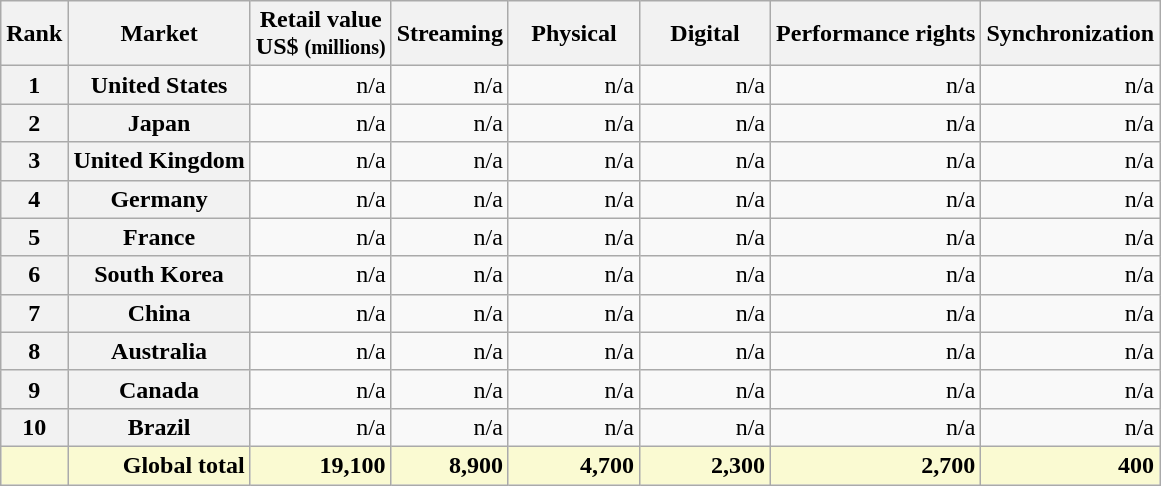<table class="wikitable plainrowheaders sortable" style="text-align:right;">
<tr>
<th scope="col">Rank</th>
<th scope="col">Market</th>
<th scope="col">Retail value<br>US$ <small>(millions)</small></th>
<th scope="col">Streaming</th>
<th scope="col" style="width:5em;">Physical</th>
<th scope="col" style="width:5em;">Digital</th>
<th scope="col">Performance rights</th>
<th scope="col">Synchronization</th>
</tr>
<tr>
<th>1</th>
<th scope="row">United States</th>
<td>n/a</td>
<td>n/a</td>
<td>n/a</td>
<td>n/a</td>
<td>n/a</td>
<td>n/a</td>
</tr>
<tr>
<th>2</th>
<th scope="row">Japan</th>
<td>n/a</td>
<td>n/a</td>
<td>n/a</td>
<td>n/a</td>
<td>n/a</td>
<td>n/a</td>
</tr>
<tr>
<th>3</th>
<th scope="row">United Kingdom</th>
<td>n/a</td>
<td>n/a</td>
<td>n/a</td>
<td>n/a</td>
<td>n/a</td>
<td>n/a</td>
</tr>
<tr>
<th>4</th>
<th scope="row">Germany</th>
<td>n/a</td>
<td>n/a</td>
<td>n/a</td>
<td>n/a</td>
<td>n/a</td>
<td>n/a</td>
</tr>
<tr>
<th>5</th>
<th scope="row">France</th>
<td>n/a</td>
<td>n/a</td>
<td>n/a</td>
<td>n/a</td>
<td>n/a</td>
<td>n/a</td>
</tr>
<tr>
<th>6</th>
<th scope="row">South Korea</th>
<td>n/a</td>
<td>n/a</td>
<td>n/a</td>
<td>n/a</td>
<td>n/a</td>
<td>n/a</td>
</tr>
<tr>
<th>7</th>
<th scope="row">China</th>
<td>n/a</td>
<td>n/a</td>
<td>n/a</td>
<td>n/a</td>
<td>n/a</td>
<td>n/a</td>
</tr>
<tr>
<th>8</th>
<th scope="row">Australia</th>
<td>n/a</td>
<td>n/a</td>
<td>n/a</td>
<td>n/a</td>
<td>n/a</td>
<td>n/a</td>
</tr>
<tr>
<th>9</th>
<th scope="row">Canada</th>
<td>n/a</td>
<td>n/a</td>
<td>n/a</td>
<td>n/a</td>
<td>n/a</td>
<td>n/a</td>
</tr>
<tr>
<th>10</th>
<th scope="row">Brazil</th>
<td>n/a</td>
<td>n/a</td>
<td>n/a</td>
<td>n/a</td>
<td>n/a</td>
<td>n/a</td>
</tr>
<tr class="sortbottom" style="background-color:#FAFAD2; font-weight:bold;">
<td></td>
<td>Global total</td>
<td>19,100</td>
<td>8,900</td>
<td>4,700</td>
<td>2,300</td>
<td>2,700</td>
<td>400</td>
</tr>
</table>
